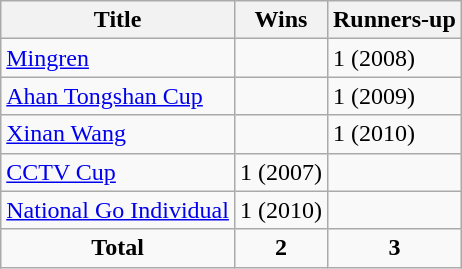<table class="wikitable">
<tr>
<th>Title</th>
<th>Wins</th>
<th>Runners-up</th>
</tr>
<tr>
<td><a href='#'>Mingren</a></td>
<td></td>
<td>1 (2008)</td>
</tr>
<tr>
<td><a href='#'>Ahan Tongshan Cup</a></td>
<td></td>
<td>1 (2009)</td>
</tr>
<tr>
<td><a href='#'>Xinan Wang</a></td>
<td></td>
<td>1 (2010)</td>
</tr>
<tr>
<td><a href='#'>CCTV Cup</a></td>
<td>1 (2007)</td>
<td></td>
</tr>
<tr>
<td><a href='#'>National Go Individual</a></td>
<td>1 (2010)</td>
<td></td>
</tr>
<tr align="center">
<td><strong>Total</strong></td>
<td><strong>2</strong></td>
<td><strong>3</strong></td>
</tr>
</table>
